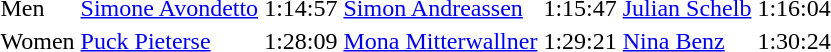<table>
<tr>
<td align="left">Men</td>
<td> <a href='#'>Simone Avondetto</a></td>
<td>1:14:57</td>
<td> <a href='#'>Simon Andreassen</a></td>
<td>1:15:47</td>
<td> <a href='#'>Julian Schelb</a></td>
<td>1:16:04</td>
</tr>
<tr>
<td align="left">Women</td>
<td> <a href='#'>Puck Pieterse</a></td>
<td>1:28:09</td>
<td> <a href='#'>Mona Mitterwallner</a></td>
<td>1:29:21</td>
<td> <a href='#'>Nina Benz</a></td>
<td>1:30:24</td>
</tr>
</table>
